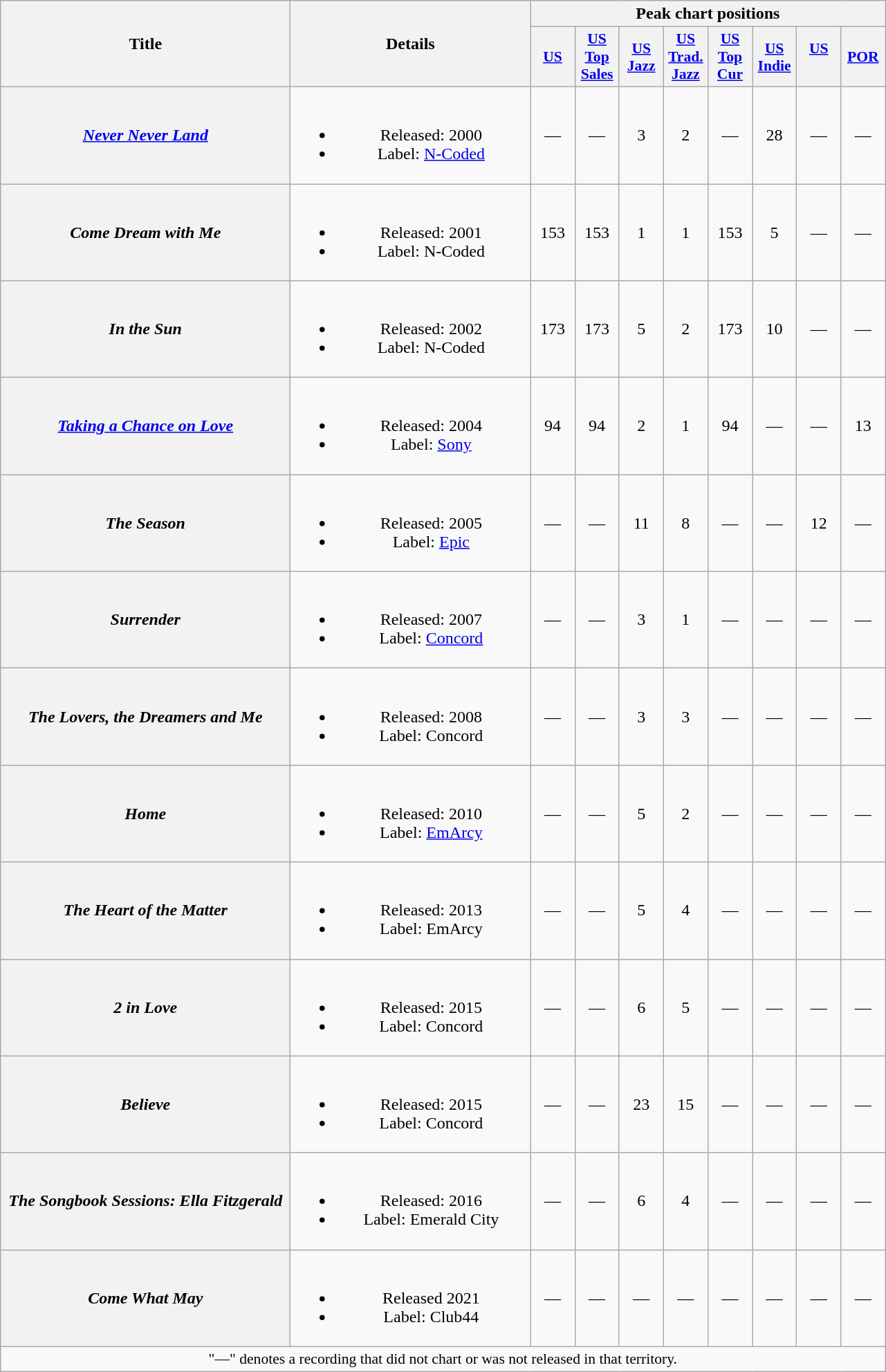<table class="wikitable plainrowheaders" style="text-align:center;">
<tr>
<th scope="col" rowspan="2" style="width:17em;">Title</th>
<th scope="col" rowspan="2" style="width:14em;">Details</th>
<th scope="col" colspan="8">Peak chart positions</th>
</tr>
<tr>
<th scope="col" style="width:2.5em;font-size:90%;"><a href='#'>US</a><br></th>
<th scope="col" style="width:2.5em;font-size:90%;"><a href='#'>US<br>Top<br>Sales</a><br></th>
<th scope="col" style="width:2.5em;font-size:90%;"><a href='#'>US<br>Jazz</a><br></th>
<th scope="col" style="width:2.5em;font-size:90%;"><a href='#'>US<br>Trad.<br>Jazz</a><br></th>
<th scope="col" style="width:2.5em;font-size:90%;"><a href='#'>US<br>Top<br>Cur</a><br></th>
<th scope="col" style="width:2.5em;font-size:90%;"><a href='#'>US<br>Indie</a><br></th>
<th scope="col" style="width:2.5em;font-size:90%;"><a href='#'>US<br></a><br></th>
<th scope="col" style="width:2.5em;font-size:90%;"><a href='#'>POR</a><br></th>
</tr>
<tr>
<th scope="row"><em><a href='#'>Never Never Land</a></em></th>
<td><br><ul><li>Released: 2000</li><li>Label: <a href='#'>N-Coded</a></li></ul></td>
<td>—</td>
<td>—</td>
<td>3</td>
<td>2</td>
<td>—</td>
<td>28</td>
<td>—</td>
<td>—</td>
</tr>
<tr>
<th scope="row"><em>Come Dream with Me</em></th>
<td><br><ul><li>Released: 2001</li><li>Label: N-Coded</li></ul></td>
<td>153</td>
<td>153</td>
<td>1</td>
<td>1</td>
<td>153</td>
<td>5</td>
<td>—</td>
<td>—</td>
</tr>
<tr>
<th scope="row"><em>In the Sun</em></th>
<td><br><ul><li>Released: 2002</li><li>Label: N-Coded</li></ul></td>
<td>173</td>
<td>173</td>
<td>5</td>
<td>2</td>
<td>173</td>
<td>10</td>
<td>—</td>
<td>—</td>
</tr>
<tr>
<th scope="row"><em><a href='#'>Taking a Chance on Love</a></em></th>
<td><br><ul><li>Released: 2004</li><li>Label: <a href='#'>Sony</a></li></ul></td>
<td>94</td>
<td>94</td>
<td>2</td>
<td>1</td>
<td>94</td>
<td>—</td>
<td>—</td>
<td>13</td>
</tr>
<tr>
<th scope="row"><em>The Season</em></th>
<td><br><ul><li>Released: 2005</li><li>Label: <a href='#'>Epic</a></li></ul></td>
<td>—</td>
<td>—</td>
<td>11</td>
<td>8</td>
<td>—</td>
<td>—</td>
<td>12</td>
<td>—</td>
</tr>
<tr>
<th scope="row"><em>Surrender</em></th>
<td><br><ul><li>Released: 2007</li><li>Label: <a href='#'>Concord</a></li></ul></td>
<td>—</td>
<td>—</td>
<td>3</td>
<td>1</td>
<td>—</td>
<td>—</td>
<td>—</td>
<td>—</td>
</tr>
<tr>
<th scope="row"><em>The Lovers, the Dreamers and Me</em></th>
<td><br><ul><li>Released: 2008</li><li>Label: Concord</li></ul></td>
<td>—</td>
<td>—</td>
<td>3</td>
<td>3</td>
<td>—</td>
<td>—</td>
<td>—</td>
<td>—</td>
</tr>
<tr>
<th scope="row"><em>Home</em></th>
<td><br><ul><li>Released: 2010</li><li>Label: <a href='#'>EmArcy</a></li></ul></td>
<td>—</td>
<td>—</td>
<td>5</td>
<td>2</td>
<td>—</td>
<td>—</td>
<td>—</td>
<td>—</td>
</tr>
<tr>
<th scope="row"><em>The Heart of the Matter</em></th>
<td><br><ul><li>Released: 2013</li><li>Label: EmArcy</li></ul></td>
<td>—</td>
<td>—</td>
<td>5</td>
<td>4</td>
<td>—</td>
<td>—</td>
<td>—</td>
<td>—</td>
</tr>
<tr>
<th scope="row"><em>2 in Love</em><br></th>
<td><br><ul><li>Released: 2015</li><li>Label: Concord</li></ul></td>
<td>—</td>
<td>—</td>
<td>6</td>
<td>5</td>
<td>—</td>
<td>—</td>
<td>—</td>
<td>—</td>
</tr>
<tr>
<th scope="row"><em>Believe</em><br></th>
<td><br><ul><li>Released: 2015</li><li>Label: Concord</li></ul></td>
<td>—</td>
<td>—</td>
<td>23</td>
<td>15</td>
<td>—</td>
<td>—</td>
<td>—</td>
<td>—</td>
</tr>
<tr>
<th scope="row"><em>The Songbook Sessions: Ella Fitzgerald</em></th>
<td><br><ul><li>Released: 2016</li><li>Label: Emerald City</li></ul></td>
<td>—</td>
<td>—</td>
<td>6</td>
<td>4</td>
<td>—</td>
<td>—</td>
<td>—</td>
<td>—</td>
</tr>
<tr>
<th scope="row"><em>Come What May</em></th>
<td><br><ul><li>Released 2021</li><li>Label: Club44</li></ul></td>
<td>—</td>
<td>—</td>
<td>—</td>
<td>—</td>
<td>—</td>
<td>—</td>
<td>—</td>
<td>—</td>
</tr>
<tr>
<td colspan="10" style="font-size:90%">"—" denotes a recording that did not chart or was not released in that territory.</td>
</tr>
</table>
